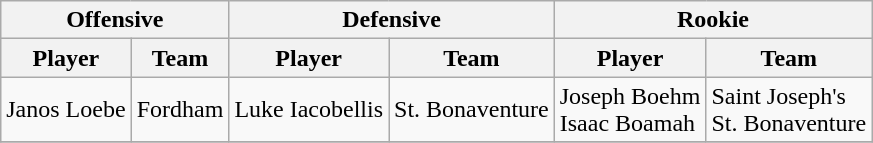<table class="wikitable">
<tr>
<th colspan="2">Offensive</th>
<th colspan="2">Defensive</th>
<th colspan="2">Rookie</th>
</tr>
<tr>
<th>Player</th>
<th>Team</th>
<th>Player</th>
<th>Team</th>
<th>Player</th>
<th>Team</th>
</tr>
<tr>
<td>Janos Loebe</td>
<td>Fordham</td>
<td>Luke Iacobellis</td>
<td>St. Bonaventure</td>
<td>Joseph Boehm<br>Isaac Boamah</td>
<td>Saint Joseph's<br>St. Bonaventure</td>
</tr>
<tr>
</tr>
</table>
